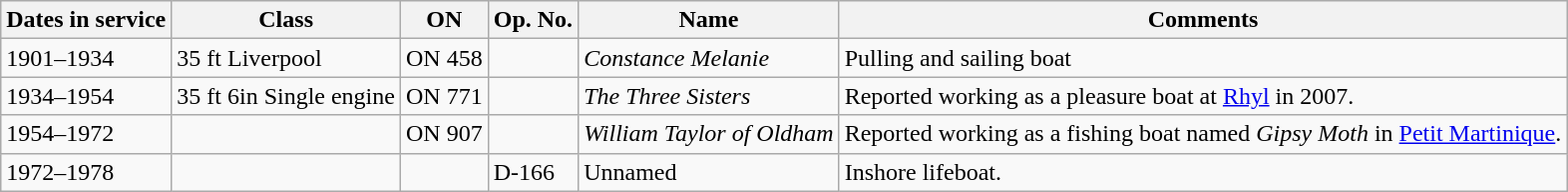<table class="wikitable">
<tr>
<th>Dates in service</th>
<th>Class</th>
<th>ON</th>
<th>Op. No.</th>
<th>Name</th>
<th>Comments</th>
</tr>
<tr>
<td>1901–1934</td>
<td>35 ft Liverpool</td>
<td>ON 458</td>
<td></td>
<td><em>Constance Melanie</em></td>
<td>Pulling and sailing boat</td>
</tr>
<tr>
<td>1934–1954</td>
<td>35 ft 6in  Single engine</td>
<td>ON 771</td>
<td></td>
<td><em>The Three Sisters</em></td>
<td>Reported working as a pleasure boat at <a href='#'>Rhyl</a> in 2007.</td>
</tr>
<tr>
<td>1954–1972</td>
<td></td>
<td>ON 907</td>
<td></td>
<td><em>William Taylor of Oldham</em></td>
<td>Reported working as a fishing boat named <em>Gipsy Moth</em> in <a href='#'>Petit Martinique</a>.</td>
</tr>
<tr>
<td>1972–1978</td>
<td></td>
<td></td>
<td>D-166</td>
<td>Unnamed</td>
<td>Inshore lifeboat.</td>
</tr>
</table>
